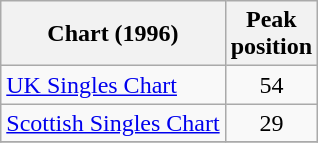<table class="wikitable">
<tr>
<th align="center">Chart (1996)</th>
<th align="center">Peak<br>position</th>
</tr>
<tr>
<td><a href='#'>UK Singles Chart</a></td>
<td align="center">54</td>
</tr>
<tr>
<td><a href='#'>Scottish Singles Chart</a></td>
<td align="center">29</td>
</tr>
<tr>
</tr>
</table>
